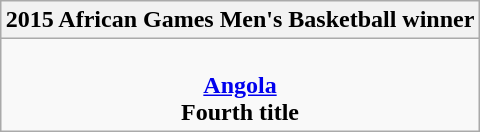<table class=wikitable style="text-align:center; margin:auto">
<tr>
<th>2015 African Games Men's Basketball winner</th>
</tr>
<tr>
<td><br><strong><a href='#'>Angola</a></strong><br><strong>Fourth title</strong></td>
</tr>
</table>
